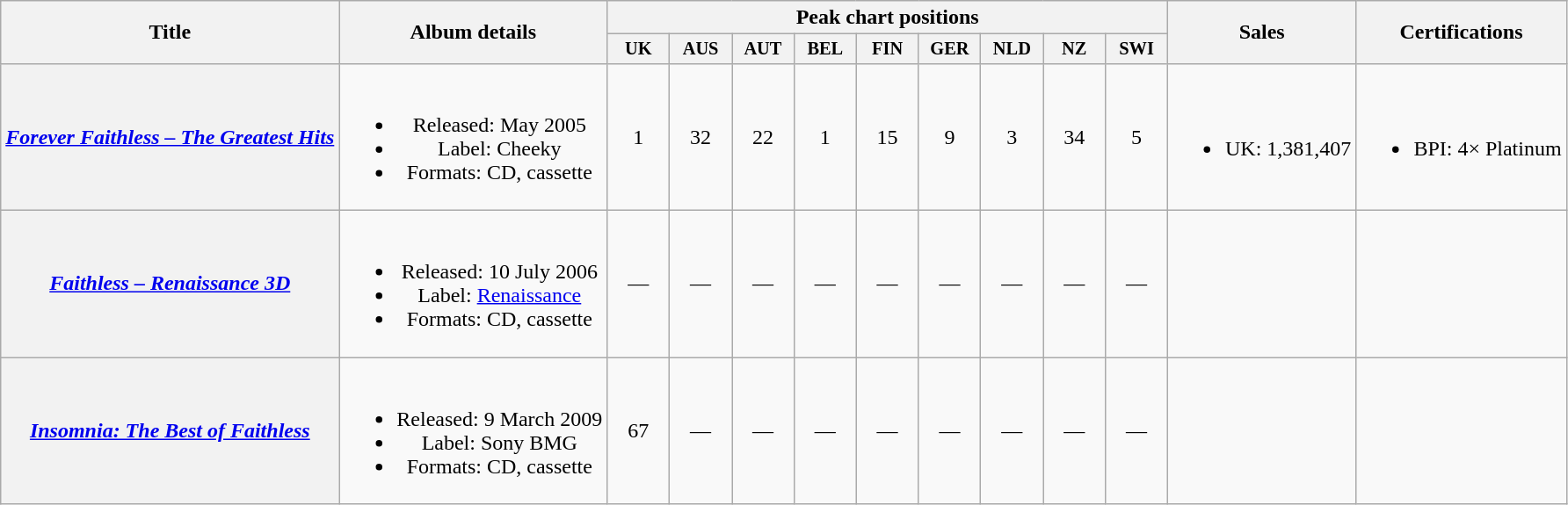<table class="wikitable plainrowheaders" style="text-align:center;">
<tr>
<th scope="col" rowspan="2">Title</th>
<th scope="col" rowspan="2">Album details</th>
<th scope="col" colspan="9">Peak chart positions</th>
<th scope="col" rowspan="2">Sales</th>
<th scope="col" rowspan="2">Certifications</th>
</tr>
<tr>
<th scope="col" style="width:3em;font-size:85%">UK<br></th>
<th scope="col" style="width:3em;font-size:85%">AUS<br></th>
<th scope="col" style="width:3em;font-size:85%">AUT<br></th>
<th scope="col" style="width:3em;font-size:85%">BEL<br></th>
<th scope="col" style="width:3em;font-size:85%">FIN<br></th>
<th scope="col" style="width:3em;font-size:85%">GER<br></th>
<th scope="col" style="width:3em;font-size:85%">NLD<br></th>
<th scope="col" style="width:3em;font-size:85%">NZ<br></th>
<th scope="col" style="width:3em;font-size:85%">SWI<br></th>
</tr>
<tr>
<th scope="row"><em><a href='#'>Forever Faithless – The Greatest Hits</a></em></th>
<td><br><ul><li>Released: May 2005</li><li>Label: Cheeky</li><li>Formats: CD, cassette</li></ul></td>
<td>1</td>
<td>32</td>
<td>22</td>
<td>1</td>
<td>15</td>
<td>9</td>
<td>3</td>
<td>34</td>
<td>5</td>
<td><br><ul><li>UK: 1,381,407</li></ul></td>
<td><br><ul><li>BPI: 4× Platinum</li></ul></td>
</tr>
<tr>
<th scope="row"><em><a href='#'>Faithless – Renaissance 3D</a></em></th>
<td><br><ul><li>Released: 10 July 2006</li><li>Label: <a href='#'>Renaissance</a></li><li>Formats: CD, cassette</li></ul></td>
<td>—</td>
<td>—</td>
<td>—</td>
<td>—</td>
<td>—</td>
<td>—</td>
<td>—</td>
<td>—</td>
<td>—</td>
<td></td>
<td></td>
</tr>
<tr>
<th scope="row"><em><a href='#'>Insomnia: The Best of Faithless</a></em></th>
<td><br><ul><li>Released: 9 March 2009</li><li>Label: Sony BMG</li><li>Formats: CD, cassette</li></ul></td>
<td>67</td>
<td>—</td>
<td>—</td>
<td>—</td>
<td>—</td>
<td>—</td>
<td>—</td>
<td>—</td>
<td>—</td>
<td></td>
<td></td>
</tr>
</table>
